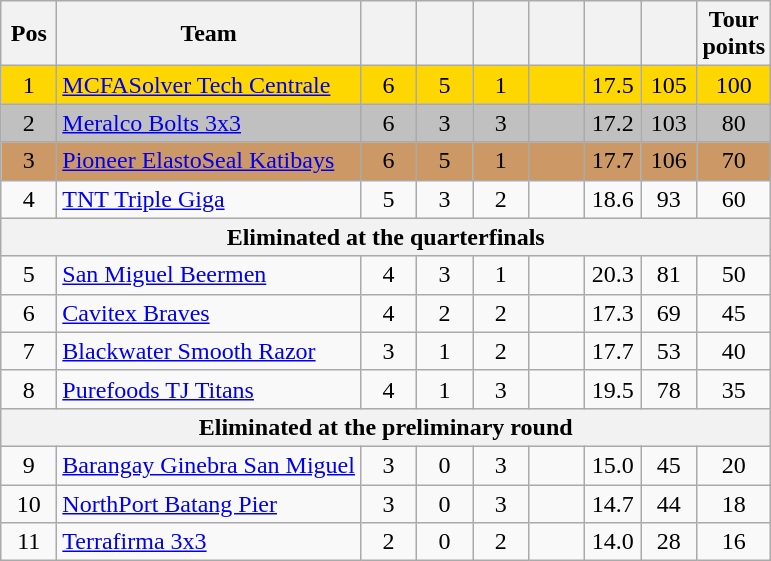<table class="wikitable" style="text-align:center">
<tr>
<th width=30>Pos</th>
<th width=180>Team</th>
<th width=30></th>
<th width=30></th>
<th width=30></th>
<th width=30></th>
<th width=30></th>
<th width=30></th>
<th width=30>Tour points</th>
</tr>
<tr bgcolor=gold>
<td>1</td>
<td align=left><a href='#'>MCFASolver Tech Centrale</a></td>
<td>6</td>
<td>5</td>
<td>1</td>
<td></td>
<td>17.5</td>
<td>105</td>
<td>100</td>
</tr>
<tr bgcolor=silver>
<td>2</td>
<td align=left><a href='#'>Meralco Bolts 3x3</a></td>
<td>6</td>
<td>3</td>
<td>3</td>
<td></td>
<td>17.2</td>
<td>103</td>
<td>80</td>
</tr>
<tr bgcolor=cc9966>
<td>3</td>
<td align=left><a href='#'>Pioneer ElastoSeal Katibays</a></td>
<td>6</td>
<td>5</td>
<td>1</td>
<td></td>
<td>17.7</td>
<td>106</td>
<td>70</td>
</tr>
<tr>
<td>4</td>
<td align=left><a href='#'>TNT Triple Giga</a></td>
<td>5</td>
<td>3</td>
<td>2</td>
<td></td>
<td>18.6</td>
<td>93</td>
<td>60</td>
</tr>
<tr>
<th colspan=9>Eliminated at the quarterfinals</th>
</tr>
<tr>
<td>5</td>
<td align=left><a href='#'>San Miguel Beermen</a></td>
<td>4</td>
<td>3</td>
<td>1</td>
<td></td>
<td>20.3</td>
<td>81</td>
<td>50</td>
</tr>
<tr>
<td>6</td>
<td align=left><a href='#'>Cavitex Braves</a></td>
<td>4</td>
<td>2</td>
<td>2</td>
<td></td>
<td>17.3</td>
<td>69</td>
<td>45</td>
</tr>
<tr>
<td>7</td>
<td align=left><a href='#'>Blackwater Smooth Razor</a></td>
<td>3</td>
<td>1</td>
<td>2</td>
<td></td>
<td>17.7</td>
<td>53</td>
<td>40</td>
</tr>
<tr>
<td>8</td>
<td align=left><a href='#'>Purefoods TJ Titans</a></td>
<td>4</td>
<td>1</td>
<td>3</td>
<td></td>
<td>19.5</td>
<td>78</td>
<td>35</td>
</tr>
<tr>
<th colspan=9>Eliminated at the preliminary round</th>
</tr>
<tr>
<td>9</td>
<td align=left nowrap><a href='#'>Barangay Ginebra San Miguel</a></td>
<td>3</td>
<td>0</td>
<td>3</td>
<td></td>
<td>15.0</td>
<td>45</td>
<td>20</td>
</tr>
<tr>
<td>10</td>
<td align=left><a href='#'>NorthPort Batang Pier</a></td>
<td>3</td>
<td>0</td>
<td>3</td>
<td></td>
<td>14.7</td>
<td>44</td>
<td>18</td>
</tr>
<tr>
<td>11</td>
<td align=left><a href='#'>Terrafirma 3x3</a></td>
<td>2</td>
<td>0</td>
<td>2</td>
<td></td>
<td>14.0</td>
<td>28</td>
<td>16</td>
</tr>
</table>
